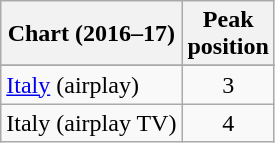<table class="wikitable sortable plainrowheaders">
<tr>
<th scope="col">Chart (2016–17)</th>
<th scope="col">Peak<br>position</th>
</tr>
<tr>
</tr>
<tr>
</tr>
<tr>
<td><a href='#'>Italy</a> (airplay)</td>
<td align="center">3</td>
</tr>
<tr>
<td>Italy (airplay TV)</td>
<td align="center">4</td>
</tr>
</table>
